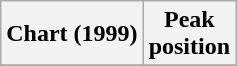<table class="wikitable sortable plainrowheaders" style="text-align:center">
<tr>
<th scope="col">Chart (1999)</th>
<th scope="col">Peak<br>position</th>
</tr>
<tr>
</tr>
</table>
